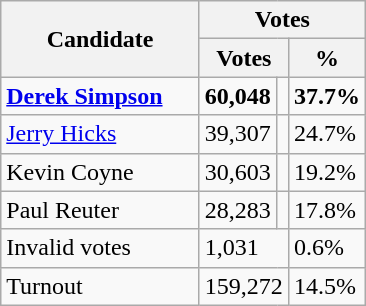<table class="wikitable">
<tr>
<th rowspan="2" width="125">Candidate</th>
<th colspan="3" width="75">Votes</th>
</tr>
<tr>
<th colspan="2">Votes</th>
<th>%</th>
</tr>
<tr>
<td><strong><a href='#'>Derek Simpson</a></strong> </td>
<td><strong>60,048</strong></td>
<td align="center"></td>
<td><strong>37.7%</strong></td>
</tr>
<tr>
<td><a href='#'>Jerry Hicks</a></td>
<td>39,307</td>
<td align="center"></td>
<td>24.7%</td>
</tr>
<tr>
<td>Kevin Coyne</td>
<td>30,603</td>
<td align="center"></td>
<td>19.2%</td>
</tr>
<tr>
<td>Paul Reuter</td>
<td>28,283</td>
<td align="center"></td>
<td>17.8%</td>
</tr>
<tr>
<td>Invalid votes</td>
<td colspan="2">1,031</td>
<td>0.6%</td>
</tr>
<tr>
<td>Turnout</td>
<td colspan="2">159,272</td>
<td>14.5%</td>
</tr>
</table>
